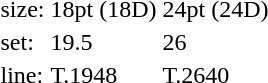<table style="margin-left:40px;">
<tr>
<td>size:</td>
<td>18pt (18D)</td>
<td>24pt (24D)</td>
</tr>
<tr>
<td>set:</td>
<td>19.5</td>
<td>26</td>
</tr>
<tr>
<td>line:</td>
<td>T.1948</td>
<td>T.2640</td>
</tr>
</table>
